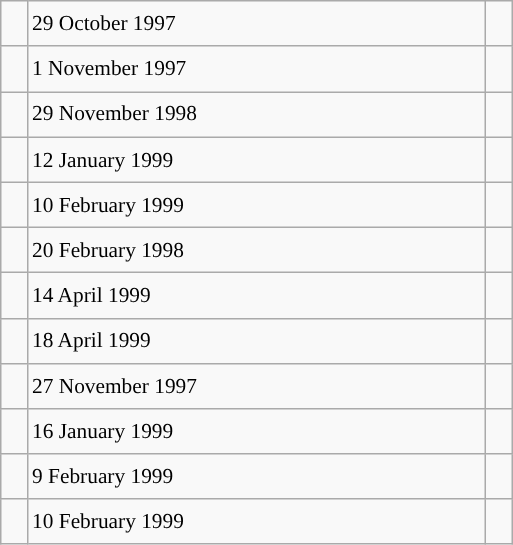<table class="wikitable" style="font-size: 89%; float: left; width: 24em; margin-right: 1em; line-height: 1.65em !important; height: 324px;">
<tr>
<td></td>
<td>29 October 1997</td>
<td></td>
</tr>
<tr>
<td></td>
<td>1 November 1997</td>
<td></td>
</tr>
<tr>
<td></td>
<td>29 November 1998</td>
<td></td>
</tr>
<tr>
<td></td>
<td>12 January 1999</td>
<td></td>
</tr>
<tr>
<td></td>
<td>10 February 1999</td>
<td></td>
</tr>
<tr>
<td></td>
<td>20 February 1998</td>
<td></td>
</tr>
<tr>
<td></td>
<td>14 April 1999</td>
<td></td>
</tr>
<tr>
<td></td>
<td>18 April 1999</td>
<td></td>
</tr>
<tr>
<td></td>
<td>27 November 1997</td>
<td></td>
</tr>
<tr>
<td></td>
<td>16 January 1999</td>
<td></td>
</tr>
<tr>
<td></td>
<td>9 February 1999</td>
<td></td>
</tr>
<tr>
<td></td>
<td>10 February 1999</td>
<td></td>
</tr>
</table>
